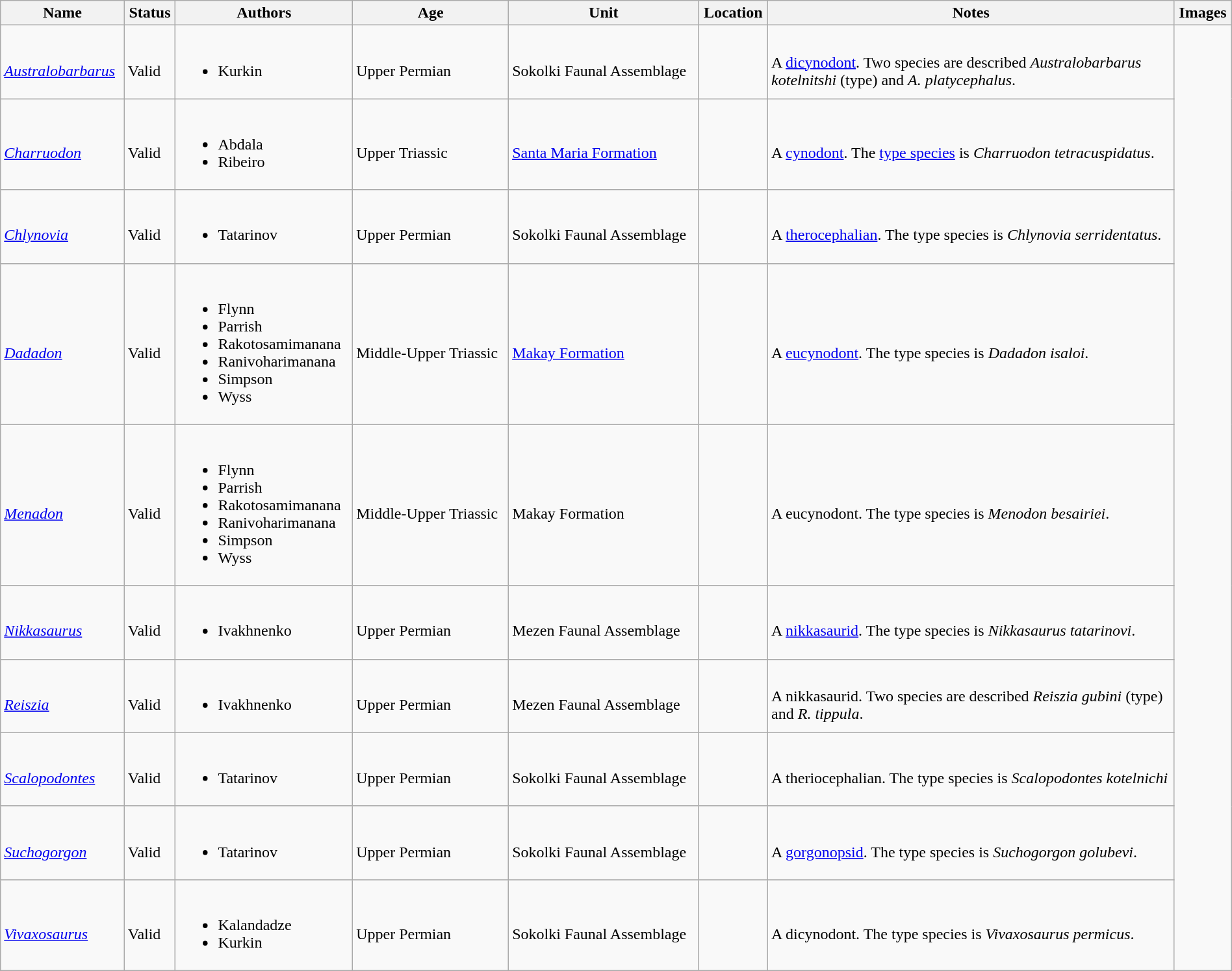<table class="wikitable sortable" align="center" width="100%">
<tr>
<th>Name</th>
<th>Status</th>
<th>Authors</th>
<th>Age</th>
<th>Unit</th>
<th>Location</th>
<th width="33%" class="unsortable">Notes</th>
<th class="unsortable">Images</th>
</tr>
<tr>
<td><br><em><a href='#'>Australobarbarus</a></em></td>
<td><br>Valid</td>
<td><br><ul><li>Kurkin</li></ul></td>
<td><br>Upper Permian</td>
<td><br>Sokolki Faunal Assemblage</td>
<td><br></td>
<td><br>A <a href='#'>dicynodont</a>. Two species are described <em>Australobarbarus kotelnitshi</em> (type) and <em>A. platycephalus</em>.</td>
<td rowspan="99"><br></td>
</tr>
<tr>
<td><br><em><a href='#'>Charruodon</a></em></td>
<td><br>Valid</td>
<td><br><ul><li>Abdala</li><li>Ribeiro</li></ul></td>
<td><br>Upper Triassic</td>
<td><br><a href='#'>Santa Maria Formation</a></td>
<td><br></td>
<td><br>A <a href='#'>cynodont</a>. The <a href='#'>type species</a> is <em>Charruodon tetracuspidatus</em>.</td>
</tr>
<tr>
<td><br><em><a href='#'>Chlynovia</a></em></td>
<td><br>Valid</td>
<td><br><ul><li>Tatarinov</li></ul></td>
<td><br>Upper Permian</td>
<td><br>Sokolki Faunal Assemblage</td>
<td><br></td>
<td><br>A <a href='#'>therocephalian</a>. The type species is <em>Chlynovia serridentatus</em>.</td>
</tr>
<tr>
<td><br><em><a href='#'>Dadadon</a></em></td>
<td><br>Valid</td>
<td><br><ul><li>Flynn</li><li>Parrish</li><li>Rakotosamimanana</li><li>Ranivoharimanana</li><li>Simpson</li><li>Wyss</li></ul></td>
<td><br>Middle-Upper Triassic</td>
<td><br><a href='#'>Makay Formation</a></td>
<td><br></td>
<td><br>A <a href='#'>eucynodont</a>. The type species is <em>Dadadon isaloi</em>.</td>
</tr>
<tr>
<td><br><em><a href='#'>Menadon</a></em></td>
<td><br>Valid</td>
<td><br><ul><li>Flynn</li><li>Parrish</li><li>Rakotosamimanana</li><li>Ranivoharimanana</li><li>Simpson</li><li>Wyss</li></ul></td>
<td><br>Middle-Upper Triassic</td>
<td><br>Makay Formation</td>
<td><br></td>
<td><br>A eucynodont. The type species is <em>Menodon besairiei</em>.</td>
</tr>
<tr>
<td><br><em><a href='#'>Nikkasaurus</a></em></td>
<td><br>Valid</td>
<td><br><ul><li>Ivakhnenko</li></ul></td>
<td><br>Upper Permian</td>
<td><br>Mezen Faunal Assemblage</td>
<td><br></td>
<td><br>A <a href='#'>nikkasaurid</a>. The type species is <em>Nikkasaurus tatarinovi</em>.</td>
</tr>
<tr>
<td><br><em><a href='#'>Reiszia</a></em></td>
<td><br>Valid</td>
<td><br><ul><li>Ivakhnenko</li></ul></td>
<td><br>Upper Permian</td>
<td><br>Mezen Faunal Assemblage</td>
<td><br></td>
<td><br>A nikkasaurid. Two species are described <em>Reiszia gubini</em> (type) and <em>R. tippula</em>.</td>
</tr>
<tr>
<td><br><em><a href='#'>Scalopodontes</a></em></td>
<td><br>Valid</td>
<td><br><ul><li>Tatarinov</li></ul></td>
<td><br>Upper Permian</td>
<td><br>Sokolki Faunal Assemblage</td>
<td><br></td>
<td><br>A theriocephalian. The type species is <em>Scalopodontes kotelnichi</em></td>
</tr>
<tr>
<td><br><em><a href='#'>Suchogorgon</a></em></td>
<td><br>Valid</td>
<td><br><ul><li>Tatarinov</li></ul></td>
<td><br>Upper Permian</td>
<td><br>Sokolki Faunal Assemblage</td>
<td><br></td>
<td><br>A <a href='#'>gorgonopsid</a>. The type species is <em>Suchogorgon golubevi</em>.</td>
</tr>
<tr>
<td><br><em><a href='#'>Vivaxosaurus</a></em></td>
<td><br>Valid</td>
<td><br><ul><li>Kalandadze</li><li>Kurkin</li></ul></td>
<td><br>Upper Permian</td>
<td><br>Sokolki Faunal Assemblage</td>
<td><br></td>
<td><br>A dicynodont. The type species is <em>Vivaxosaurus permicus</em>.</td>
</tr>
</table>
